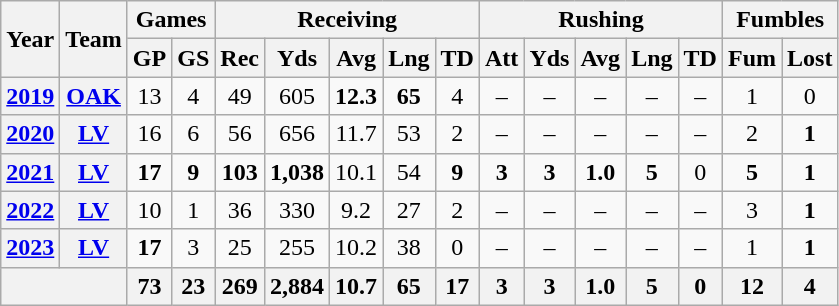<table class=wikitable style="text-align:center;">
<tr>
<th rowspan="2">Year</th>
<th rowspan="2">Team</th>
<th colspan="2">Games</th>
<th colspan="5">Receiving</th>
<th colspan="5">Rushing</th>
<th colspan="2">Fumbles</th>
</tr>
<tr>
<th>GP</th>
<th>GS</th>
<th>Rec</th>
<th>Yds</th>
<th>Avg</th>
<th>Lng</th>
<th>TD</th>
<th>Att</th>
<th>Yds</th>
<th>Avg</th>
<th>Lng</th>
<th>TD</th>
<th>Fum</th>
<th>Lost</th>
</tr>
<tr>
<th><a href='#'>2019</a></th>
<th><a href='#'>OAK</a></th>
<td>13</td>
<td>4</td>
<td>49</td>
<td>605</td>
<td><strong>12.3</strong></td>
<td><strong>65</strong></td>
<td>4</td>
<td>–</td>
<td>–</td>
<td>–</td>
<td>–</td>
<td>–</td>
<td>1</td>
<td>0</td>
</tr>
<tr>
<th><a href='#'>2020</a></th>
<th><a href='#'>LV</a></th>
<td>16</td>
<td>6</td>
<td>56</td>
<td>656</td>
<td>11.7</td>
<td>53</td>
<td>2</td>
<td>–</td>
<td>–</td>
<td>–</td>
<td>–</td>
<td>–</td>
<td>2</td>
<td><strong>1</strong></td>
</tr>
<tr>
<th><a href='#'>2021</a></th>
<th><a href='#'>LV</a></th>
<td><strong>17</strong></td>
<td><strong>9</strong></td>
<td><strong>103</strong></td>
<td><strong>1,038</strong></td>
<td>10.1</td>
<td>54</td>
<td><strong>9</strong></td>
<td><strong>3</strong></td>
<td><strong>3</strong></td>
<td><strong>1.0</strong></td>
<td><strong>5</strong></td>
<td>0</td>
<td><strong>5</strong></td>
<td><strong>1</strong></td>
</tr>
<tr>
<th><a href='#'>2022</a></th>
<th><a href='#'>LV</a></th>
<td>10</td>
<td>1</td>
<td>36</td>
<td>330</td>
<td>9.2</td>
<td>27</td>
<td>2</td>
<td>–</td>
<td>–</td>
<td>–</td>
<td>–</td>
<td>–</td>
<td>3</td>
<td><strong>1</strong></td>
</tr>
<tr>
<th><a href='#'>2023</a></th>
<th><a href='#'>LV</a></th>
<td><strong>17</strong></td>
<td>3</td>
<td>25</td>
<td>255</td>
<td>10.2</td>
<td>38</td>
<td>0</td>
<td>–</td>
<td>–</td>
<td>–</td>
<td>–</td>
<td>–</td>
<td>1</td>
<td><strong>1</strong></td>
</tr>
<tr>
<th colspan="2"></th>
<th>73</th>
<th>23</th>
<th>269</th>
<th>2,884</th>
<th>10.7</th>
<th>65</th>
<th>17</th>
<th>3</th>
<th>3</th>
<th>1.0</th>
<th>5</th>
<th>0</th>
<th>12</th>
<th>4</th>
</tr>
</table>
